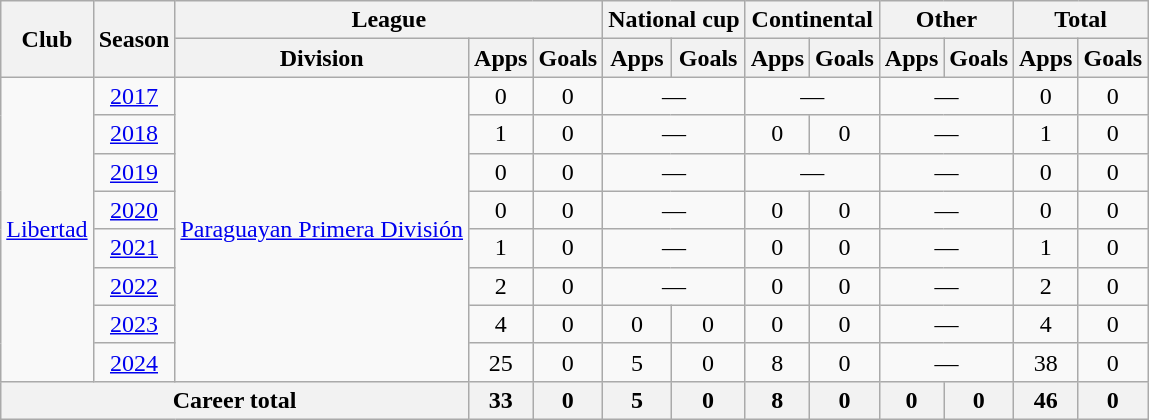<table class="wikitable" style="text-align:center">
<tr>
<th rowspan="2">Club</th>
<th rowspan="2">Season</th>
<th colspan="3">League</th>
<th colspan="2">National cup</th>
<th colspan="2">Continental</th>
<th colspan="2">Other</th>
<th colspan="2">Total</th>
</tr>
<tr>
<th>Division</th>
<th>Apps</th>
<th>Goals</th>
<th>Apps</th>
<th>Goals</th>
<th>Apps</th>
<th>Goals</th>
<th>Apps</th>
<th>Goals</th>
<th>Apps</th>
<th>Goals</th>
</tr>
<tr>
<td rowspan="8"><a href='#'>Libertad</a></td>
<td><a href='#'>2017</a></td>
<td rowspan="8"><a href='#'>Paraguayan Primera División</a></td>
<td>0</td>
<td>0</td>
<td colspan="2">—</td>
<td colspan="2">—</td>
<td colspan="2">—</td>
<td>0</td>
<td>0</td>
</tr>
<tr>
<td><a href='#'>2018</a></td>
<td>1</td>
<td>0</td>
<td colspan="2">—</td>
<td>0</td>
<td>0</td>
<td colspan="2">—</td>
<td>1</td>
<td>0</td>
</tr>
<tr>
<td><a href='#'>2019</a></td>
<td>0</td>
<td>0</td>
<td colspan="2">—</td>
<td colspan="2">—</td>
<td colspan="2">—</td>
<td>0</td>
<td>0</td>
</tr>
<tr>
<td><a href='#'>2020</a></td>
<td>0</td>
<td>0</td>
<td colspan="2">—</td>
<td>0</td>
<td>0</td>
<td colspan="2">—</td>
<td>0</td>
<td>0</td>
</tr>
<tr>
<td><a href='#'>2021</a></td>
<td>1</td>
<td>0</td>
<td colspan="2">—</td>
<td>0</td>
<td>0</td>
<td colspan="2">—</td>
<td>1</td>
<td>0</td>
</tr>
<tr>
<td><a href='#'>2022</a></td>
<td>2</td>
<td>0</td>
<td colspan="2">—</td>
<td>0</td>
<td>0</td>
<td colspan="2">—</td>
<td>2</td>
<td>0</td>
</tr>
<tr>
<td><a href='#'>2023</a></td>
<td>4</td>
<td>0</td>
<td>0</td>
<td>0</td>
<td>0</td>
<td>0</td>
<td colspan="2">—</td>
<td>4</td>
<td>0</td>
</tr>
<tr>
<td><a href='#'>2024</a></td>
<td>25</td>
<td>0</td>
<td>5</td>
<td>0</td>
<td>8</td>
<td>0</td>
<td colspan="2">—</td>
<td>38</td>
<td>0</td>
</tr>
<tr>
<th colspan="3">Career total</th>
<th>33</th>
<th>0</th>
<th>5</th>
<th>0</th>
<th>8</th>
<th>0</th>
<th>0</th>
<th>0</th>
<th>46</th>
<th>0</th>
</tr>
</table>
